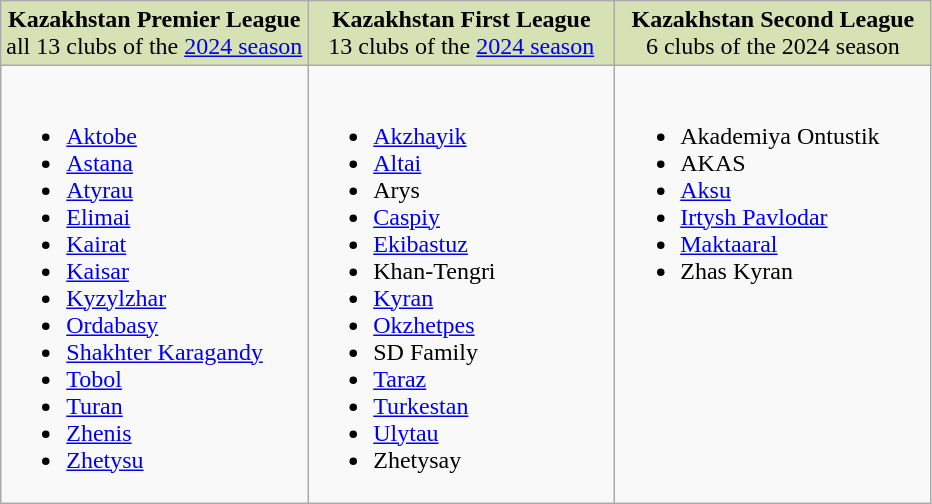<table class="wikitable">
<tr style="background:#D6E2B3; text-align:center; vertical-align:top;">
<td style="width:33%"><strong>Kazakhstan Premier League</strong><br>all 13 clubs of the <a href='#'>2024 season</a></td>
<td style="width:33%"><strong>Kazakhstan First League</strong><br>13 clubs of the <a href='#'>2024 season</a></td>
<td style="width:34%"><strong>Kazakhstan Second League</strong><br>6 clubs of the 2024 season</td>
</tr>
<tr style="vertical-align:top">
<td><br><ul><li><a href='#'>Aktobe</a></li><li><a href='#'>Astana</a></li><li><a href='#'>Atyrau</a></li><li><a href='#'>Elimai</a></li><li><a href='#'>Kairat</a></li><li><a href='#'>Kaisar</a></li><li><a href='#'>Kyzylzhar</a></li><li><a href='#'>Ordabasy</a></li><li><a href='#'>Shakhter Karagandy</a></li><li><a href='#'>Tobol</a></li><li><a href='#'>Turan</a></li><li><a href='#'>Zhenis</a></li><li><a href='#'>Zhetysu</a></li></ul></td>
<td><br><ul><li><a href='#'>Akzhayik</a></li><li><a href='#'>Altai</a></li><li>Arys</li><li><a href='#'>Caspiy</a></li><li><a href='#'>Ekibastuz</a></li><li>Khan-Tengri</li><li><a href='#'>Kyran</a></li><li><a href='#'>Okzhetpes</a></li><li>SD Family</li><li><a href='#'>Taraz</a></li><li><a href='#'>Turkestan</a></li><li><a href='#'>Ulytau</a></li><li>Zhetysay</li></ul></td>
<td><br><ul><li>Akademiya Ontustik</li><li>AKAS</li><li><a href='#'>Aksu</a></li><li><a href='#'>Irtysh Pavlodar</a></li><li><a href='#'>Maktaaral</a></li><li>Zhas Kyran</li></ul></td>
</tr>
</table>
